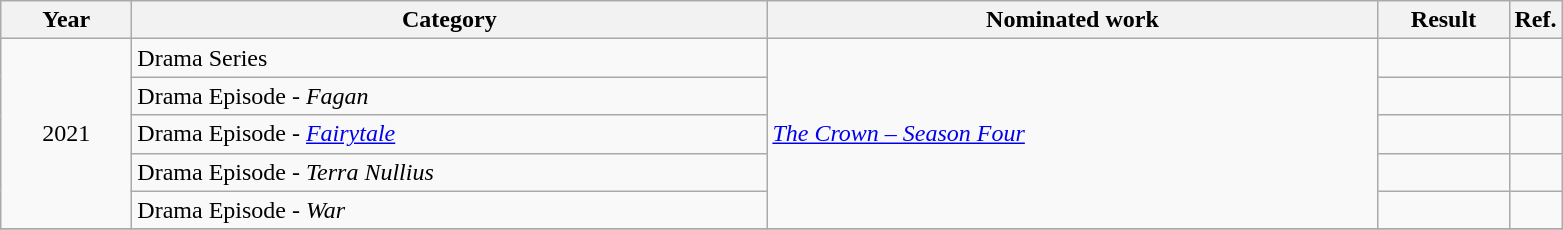<table class=wikitable>
<tr>
<th scope="col" style="width:5em;">Year</th>
<th scope="col" style="width:26em;">Category</th>
<th scope="col" style="width:25em;">Nominated work</th>
<th scope="col" style="width:5em;">Result</th>
<th>Ref.</th>
</tr>
<tr>
<td style="text-align:center;", rowspan=5>2021</td>
<td>Drama Series</td>
<td rowspan=5><em><a href='#'>The Crown – Season Four</a></em></td>
<td></td>
<td></td>
</tr>
<tr>
<td>Drama Episode - <em>Fagan</em></td>
<td></td>
<td></td>
</tr>
<tr>
<td>Drama Episode - <em><a href='#'>Fairytale</a></em></td>
<td></td>
<td></td>
</tr>
<tr>
<td>Drama Episode - <em>Terra Nullius</em></td>
<td></td>
<td></td>
</tr>
<tr>
<td>Drama Episode - <em>War</em></td>
<td></td>
<td></td>
</tr>
<tr>
</tr>
</table>
